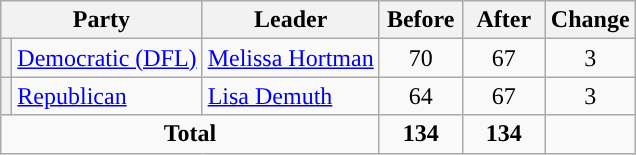<table class="wikitable" style="text-align:center;">
<tr>
<th colspan="2">Party</th>
<th>Leader</th>
<th style="width:3em">Before</th>
<th style="width:3em">After</th>
<th style="width:3em">Change</th>
</tr>
<tr>
<th style="background-color:"></th>
<td style="text-align:left;"><a href='#'>Democratic (DFL)</a></td>
<td style="text-align:left;"><a href='#'>Melissa Hortman</a></td>
<td>70</td>
<td>67</td>
<td> 3</td>
</tr>
<tr>
<th style="background-color:"></th>
<td style="text-align:left;"><a href='#'>Republican</a></td>
<td style="text-align:left;"><a href='#'>Lisa Demuth</a></td>
<td>64</td>
<td>67</td>
<td> 3</td>
</tr>
<tr>
<td colspan="3"><strong>Total</strong></td>
<td><strong>134</strong></td>
<td><strong>134</strong></td>
<td></td>
</tr>
</table>
